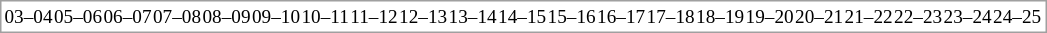<table Cellpadding="0" CellSpacing="1" style="font-size:100%; border:1px solid #a0a0a0; padding:1px; text-align:center;">
<tr valign="bottom">
<td></td>
<td></td>
<td></td>
<td></td>
<td></td>
<td></td>
<td></td>
<td></td>
<td></td>
<td></td>
<td></td>
<td></td>
<td></td>
<td></td>
<td></td>
<td></td>
<td></td>
<td></td>
<td></td>
<td></td>
<td></td>
<td></td>
</tr>
<tr align=center style="font-size:80%;">
<td>03–04</td>
<td>05–06</td>
<td>06–07</td>
<td>07–08</td>
<td>08–09</td>
<td>09–10</td>
<td>10–11</td>
<td>11–12</td>
<td>12–13</td>
<td>13–14</td>
<td>14–15</td>
<td>15–16</td>
<td>16–17</td>
<td>17–18</td>
<td>18–19</td>
<td>19–20</td>
<td>20–21</td>
<td>21–22</td>
<td>22–23</td>
<td>23–24</td>
<td>24–25</td>
</tr>
</table>
